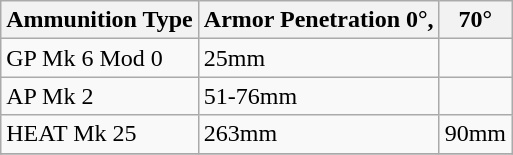<table class="wikitable">
<tr>
<th>Ammunition Type</th>
<th>Armor Penetration 0°,</th>
<th>70°</th>
</tr>
<tr>
<td>GP Mk 6 Mod 0</td>
<td>25mm</td>
<td></td>
</tr>
<tr>
<td>AP Mk 2</td>
<td>51-76mm</td>
<td></td>
</tr>
<tr>
<td>HEAT Mk 25</td>
<td>263mm</td>
<td>90mm</td>
</tr>
<tr>
</tr>
</table>
